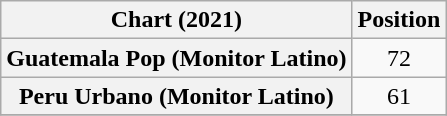<table class="wikitable sortable plainrowheaders" style="text-align:center">
<tr>
<th scope="col">Chart (2021)</th>
<th scope="col">Position</th>
</tr>
<tr>
<th scope="row">Guatemala Pop (Monitor Latino)</th>
<td>72</td>
</tr>
<tr>
<th scope="row">Peru Urbano (Monitor Latino)</th>
<td>61</td>
</tr>
<tr>
</tr>
</table>
